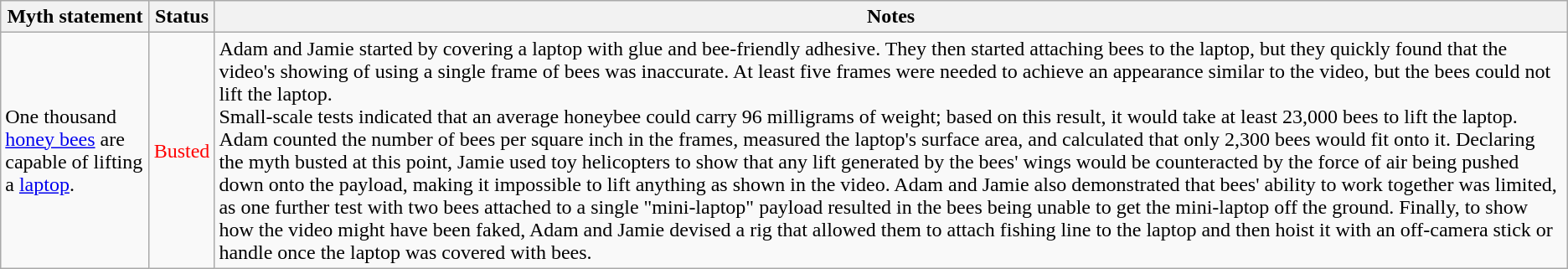<table class="wikitable plainrowheaders">
<tr>
<th>Myth statement</th>
<th>Status</th>
<th>Notes</th>
</tr>
<tr>
<td>One thousand <a href='#'>honey bees</a> are capable of lifting a <a href='#'>laptop</a>.</td>
<td style="color:red">Busted</td>
<td>Adam and Jamie started by covering a laptop with glue and bee-friendly adhesive. They then started attaching bees to the laptop, but they quickly found that the video's showing of using a single frame of bees was inaccurate. At least five frames were needed to achieve an appearance similar to the video, but the bees could not lift the laptop.<br>Small-scale tests indicated that an average honeybee could carry 96 milligrams of weight; based on this result, it would take at least 23,000 bees to lift the laptop. Adam counted the number of bees per square inch in the frames, measured the laptop's surface area, and calculated that only 2,300 bees would fit onto it. Declaring the myth busted at this point, Jamie used toy helicopters to show that any lift generated by the bees' wings would be counteracted by the force of air being pushed down onto the payload, making it impossible to lift anything as shown in the video. Adam and Jamie also demonstrated that bees' ability to work together was limited, as one further test with two bees attached to a single "mini-laptop" payload resulted in the bees being unable to get the mini-laptop off the ground. Finally, to show how the video might have been faked, Adam and Jamie devised a rig that allowed them to attach fishing line to the laptop and then hoist it with an off-camera stick or handle once the laptop was covered with bees.</td>
</tr>
</table>
